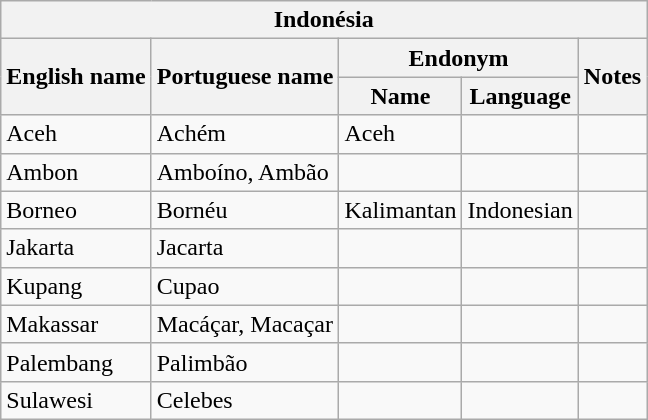<table class="wikitable sortable">
<tr>
<th colspan="5"> Indonésia</th>
</tr>
<tr>
<th rowspan="2">English name</th>
<th rowspan="2">Portuguese name</th>
<th colspan="2">Endonym</th>
<th rowspan="2">Notes</th>
</tr>
<tr>
<th>Name</th>
<th>Language</th>
</tr>
<tr>
<td>Aceh</td>
<td>Achém</td>
<td>Aceh</td>
<td></td>
<td></td>
</tr>
<tr>
<td>Ambon</td>
<td>Amboíno, Ambão</td>
<td></td>
<td></td>
<td></td>
</tr>
<tr>
<td>Borneo</td>
<td>Bornéu</td>
<td>Kalimantan</td>
<td>Indonesian</td>
<td></td>
</tr>
<tr>
<td>Jakarta</td>
<td>Jacarta</td>
<td></td>
<td></td>
<td></td>
</tr>
<tr>
<td>Kupang</td>
<td>Cupao</td>
<td></td>
<td></td>
<td></td>
</tr>
<tr>
<td>Makassar</td>
<td>Macáçar, Macaçar</td>
<td></td>
<td></td>
<td></td>
</tr>
<tr>
<td>Palembang</td>
<td>Palimbão</td>
<td></td>
<td></td>
<td></td>
</tr>
<tr>
<td>Sulawesi</td>
<td>Celebes</td>
<td></td>
<td></td>
<td></td>
</tr>
</table>
